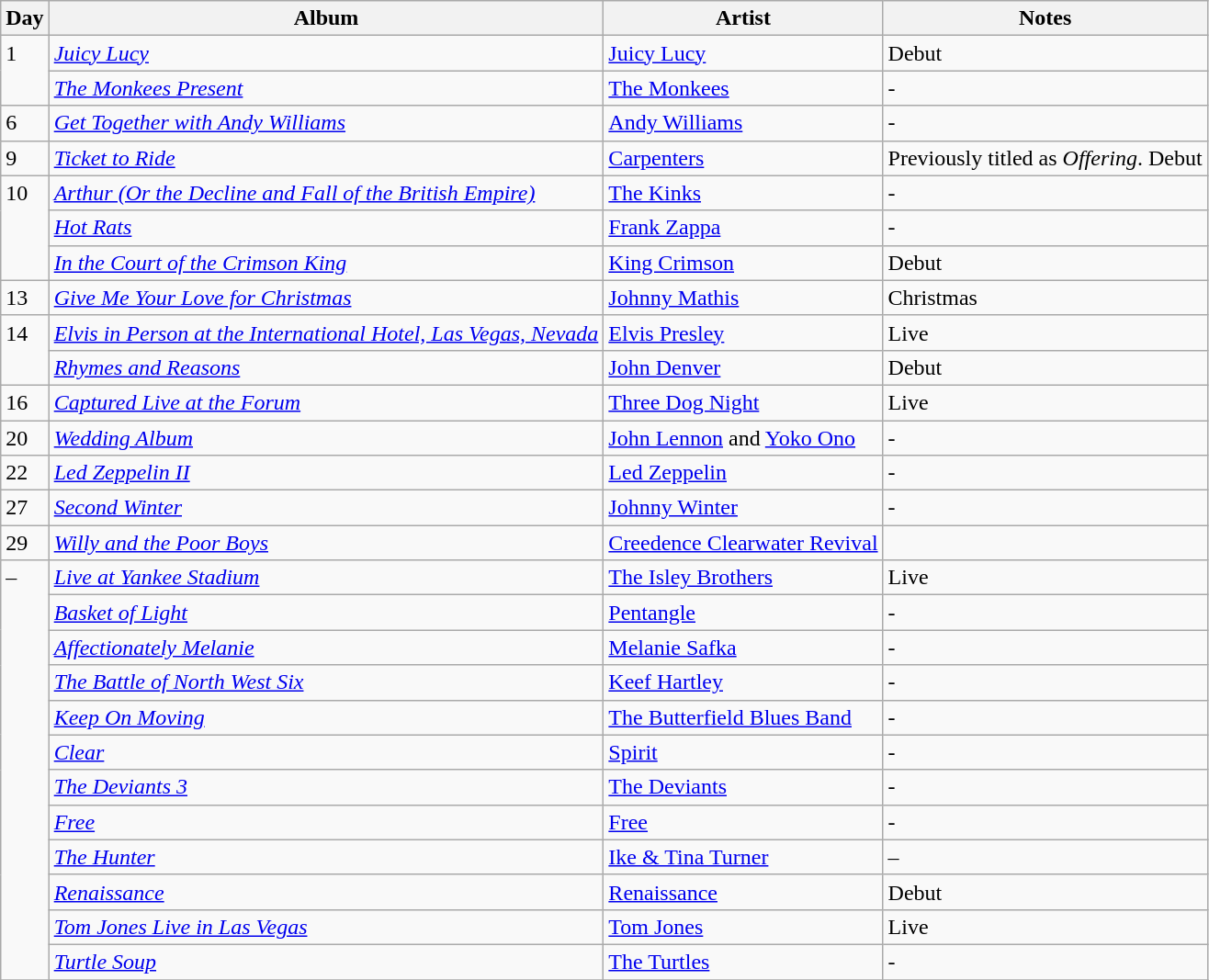<table class="wikitable">
<tr>
<th>Day</th>
<th>Album</th>
<th>Artist</th>
<th>Notes</th>
</tr>
<tr>
<td rowspan="2" style="vertical-align:top;">1</td>
<td><em><a href='#'>Juicy Lucy</a></em></td>
<td><a href='#'>Juicy Lucy</a></td>
<td>Debut</td>
</tr>
<tr>
<td><em><a href='#'>The Monkees Present</a></em></td>
<td><a href='#'>The Monkees</a></td>
<td>-</td>
</tr>
<tr>
<td style="vertical-align:top;">6</td>
<td><em><a href='#'>Get Together with Andy Williams</a></em></td>
<td><a href='#'>Andy Williams</a></td>
<td>-</td>
</tr>
<tr>
<td style="vertical-align:top;">9</td>
<td><em><a href='#'>Ticket to Ride</a></em></td>
<td><a href='#'>Carpenters</a></td>
<td>Previously titled as <em>Offering</em>. Debut</td>
</tr>
<tr>
<td rowspan="3" style="vertical-align:top;">10</td>
<td><em><a href='#'>Arthur (Or the Decline and Fall of the British Empire)</a></em></td>
<td><a href='#'>The Kinks</a></td>
<td>-</td>
</tr>
<tr>
<td><em><a href='#'>Hot Rats</a></em></td>
<td><a href='#'>Frank Zappa</a></td>
<td>-</td>
</tr>
<tr>
<td><em><a href='#'>In the Court of the Crimson King</a></em></td>
<td><a href='#'>King Crimson</a></td>
<td>Debut</td>
</tr>
<tr>
<td style="vertical-align:top;">13</td>
<td><em><a href='#'>Give Me Your Love for Christmas</a></em></td>
<td><a href='#'>Johnny Mathis</a></td>
<td>Christmas</td>
</tr>
<tr>
<td rowspan="2" style="vertical-align:top;">14</td>
<td><em><a href='#'>Elvis in Person at the International Hotel, Las Vegas, Nevada</a></em></td>
<td><a href='#'>Elvis Presley</a></td>
<td>Live</td>
</tr>
<tr>
<td><em><a href='#'>Rhymes and Reasons</a></em></td>
<td><a href='#'>John Denver</a></td>
<td>Debut</td>
</tr>
<tr>
<td style="vertical-align:top;">16</td>
<td><em><a href='#'>Captured Live at the Forum</a></em></td>
<td><a href='#'>Three Dog Night</a></td>
<td>Live</td>
</tr>
<tr>
<td style="vertical-align:top;">20</td>
<td><em><a href='#'>Wedding Album</a></em></td>
<td><a href='#'>John Lennon</a> and <a href='#'>Yoko Ono</a></td>
<td>-</td>
</tr>
<tr>
<td style="vertical-align:top;">22</td>
<td><em><a href='#'>Led Zeppelin II</a></em></td>
<td><a href='#'>Led Zeppelin</a></td>
<td>-</td>
</tr>
<tr>
<td style="vertical-align:top;">27</td>
<td><em><a href='#'>Second Winter</a></em></td>
<td><a href='#'>Johnny Winter</a></td>
<td>-</td>
</tr>
<tr>
<td style="vertical-align:top;">29</td>
<td><em><a href='#'>Willy and the Poor Boys</a></em></td>
<td><a href='#'>Creedence Clearwater Revival</a></td>
<td></td>
</tr>
<tr>
<td rowspan="12" style="vertical-align:top;">–</td>
<td><em><a href='#'>Live at Yankee Stadium</a></em></td>
<td><a href='#'>The Isley Brothers</a></td>
<td>Live</td>
</tr>
<tr>
<td><em><a href='#'>Basket of Light</a></em></td>
<td><a href='#'>Pentangle</a></td>
<td>-</td>
</tr>
<tr>
<td><em><a href='#'>Affectionately Melanie</a></em></td>
<td><a href='#'>Melanie Safka</a></td>
<td>-</td>
</tr>
<tr>
<td><em><a href='#'>The Battle of North West Six</a></em></td>
<td><a href='#'>Keef Hartley</a></td>
<td>-</td>
</tr>
<tr>
<td><em><a href='#'>Keep On Moving</a></em></td>
<td><a href='#'>The Butterfield Blues Band</a></td>
<td>-</td>
</tr>
<tr>
<td><em><a href='#'>Clear</a></em></td>
<td><a href='#'>Spirit</a></td>
<td>-</td>
</tr>
<tr>
<td><em><a href='#'>The Deviants 3</a></em></td>
<td><a href='#'>The Deviants</a></td>
<td>-</td>
</tr>
<tr>
<td><em><a href='#'>Free</a></em></td>
<td><a href='#'>Free</a></td>
<td>-</td>
</tr>
<tr>
<td><em><a href='#'>The Hunter</a></em></td>
<td><a href='#'>Ike & Tina Turner</a></td>
<td>–</td>
</tr>
<tr>
<td><em><a href='#'>Renaissance</a></em></td>
<td><a href='#'>Renaissance</a></td>
<td>Debut</td>
</tr>
<tr>
<td><em><a href='#'>Tom Jones Live in Las Vegas</a></em></td>
<td><a href='#'>Tom Jones</a></td>
<td>Live</td>
</tr>
<tr>
<td><em><a href='#'>Turtle Soup</a></em></td>
<td><a href='#'>The Turtles</a></td>
<td>-</td>
</tr>
<tr>
</tr>
</table>
